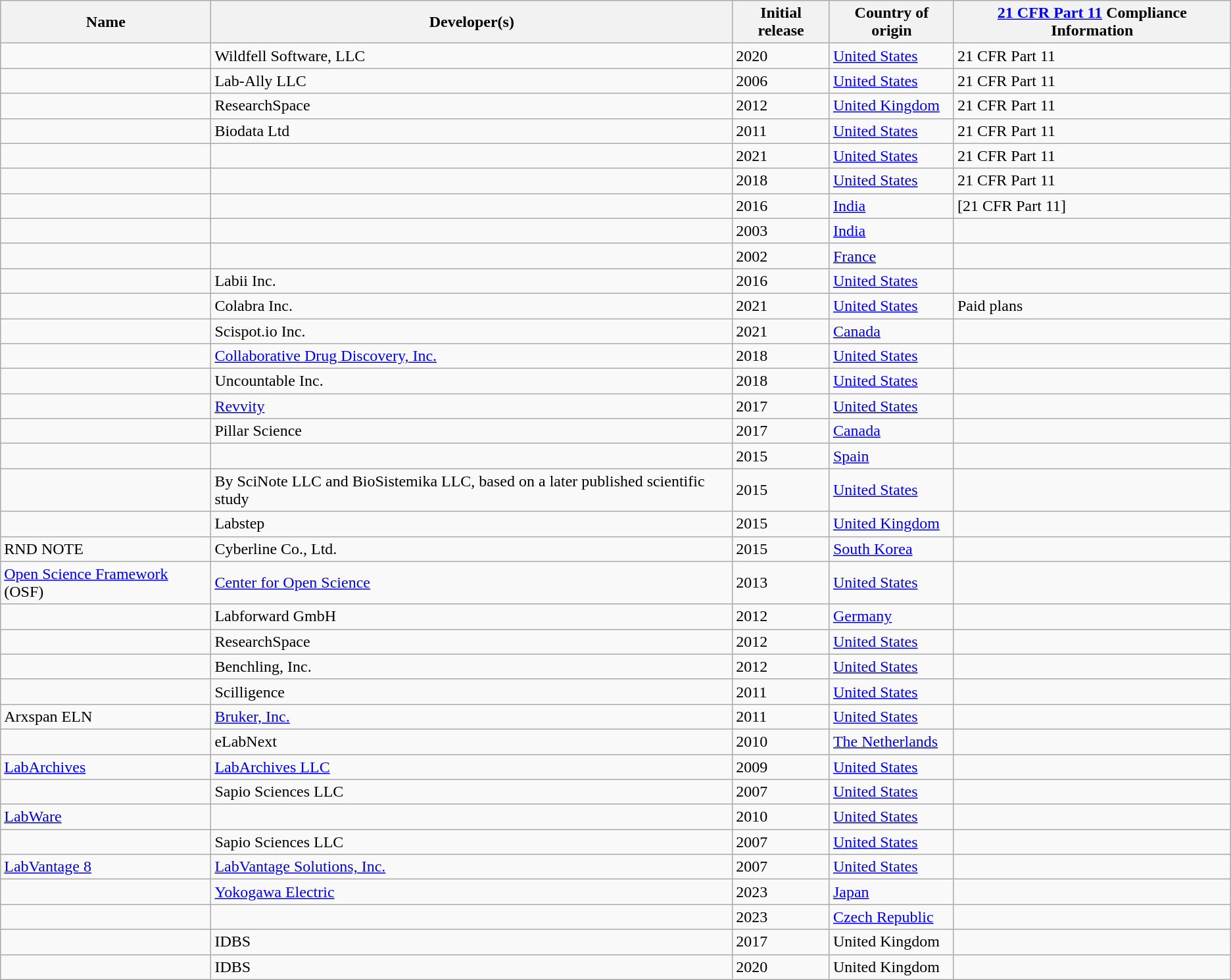<table class="wikitable sortable">
<tr>
<th>Name</th>
<th>Developer(s)</th>
<th>Initial release</th>
<th>Country of origin</th>
<th><a href='#'>21 CFR Part 11</a> Compliance Information</th>
</tr>
<tr>
<td></td>
<td>Wildfell Software, LLC</td>
<td>2020</td>
<td><a href='#'>United States</a></td>
<td>21 CFR Part 11</td>
</tr>
<tr>
<td></td>
<td>Lab-Ally LLC</td>
<td>2006</td>
<td><a href='#'>United States</a></td>
<td>21 CFR Part 11</td>
</tr>
<tr>
<td></td>
<td>ResearchSpace</td>
<td>2012</td>
<td><a href='#'>United Kingdom</a></td>
<td>21 CFR Part 11</td>
</tr>
<tr>
<td></td>
<td>Biodata Ltd</td>
<td>2011</td>
<td><a href='#'>United States</a></td>
<td>21 CFR Part 11</td>
</tr>
<tr>
<td></td>
<td></td>
<td>2021</td>
<td><a href='#'>United States</a></td>
<td>21 CFR Part 11</td>
</tr>
<tr>
<td></td>
<td></td>
<td>2018</td>
<td><a href='#'>United States</a></td>
<td>21 CFR Part 11</td>
</tr>
<tr>
<td></td>
<td></td>
<td>2016</td>
<td><a href='#'>India</a></td>
<td>[21 CFR Part 11]</td>
</tr>
<tr>
<td></td>
<td></td>
<td>2003</td>
<td><a href='#'>India</a></td>
<td></td>
</tr>
<tr>
<td></td>
<td></td>
<td>2002</td>
<td><a href='#'>France</a></td>
<td></td>
</tr>
<tr>
<td></td>
<td>Labii Inc.</td>
<td>2016</td>
<td><a href='#'>United States</a></td>
<td></td>
</tr>
<tr>
<td></td>
<td>Colabra Inc.</td>
<td>2021</td>
<td><a href='#'>United States</a></td>
<td>Paid plans</td>
</tr>
<tr>
<td></td>
<td>Scispot.io Inc.</td>
<td>2021</td>
<td><a href='#'>Canada</a></td>
<td></td>
</tr>
<tr>
<td></td>
<td><a href='#'>Collaborative Drug Discovery, Inc.</a></td>
<td>2018</td>
<td><a href='#'>United States</a></td>
<td></td>
</tr>
<tr>
<td></td>
<td>Uncountable Inc.</td>
<td>2018</td>
<td><a href='#'>United States</a></td>
<td></td>
</tr>
<tr>
<td></td>
<td><a href='#'>Revvity</a></td>
<td>2017</td>
<td><a href='#'>United States</a></td>
<td></td>
</tr>
<tr>
<td></td>
<td>Pillar Science</td>
<td>2017</td>
<td><a href='#'>Canada</a></td>
<td></td>
</tr>
<tr>
<td></td>
<td></td>
<td>2015</td>
<td><a href='#'>Spain</a></td>
<td></td>
</tr>
<tr>
<td></td>
<td>By SciNote LLC and BioSistemika LLC, based on a later published scientific study</td>
<td>2015</td>
<td><a href='#'>United States</a></td>
<td></td>
</tr>
<tr>
<td></td>
<td>Labstep</td>
<td>2015</td>
<td><a href='#'>United Kingdom</a></td>
<td></td>
</tr>
<tr>
<td>RND NOTE</td>
<td>Cyberline Co., Ltd.</td>
<td>2015</td>
<td><a href='#'>South Korea</a></td>
<td></td>
</tr>
<tr>
<td><a href='#'>Open Science Framework</a> (OSF)</td>
<td><a href='#'>Center for Open Science</a></td>
<td>2013</td>
<td><a href='#'>United States</a></td>
<td></td>
</tr>
<tr>
<td></td>
<td>Labforward GmbH</td>
<td>2012</td>
<td><a href='#'>Germany</a></td>
<td></td>
</tr>
<tr>
<td></td>
<td>ResearchSpace</td>
<td>2012</td>
<td><a href='#'>United States</a></td>
<td></td>
</tr>
<tr>
<td></td>
<td>Benchling, Inc.</td>
<td>2012</td>
<td><a href='#'>United States</a></td>
<td></td>
</tr>
<tr>
<td></td>
<td>Scilligence</td>
<td>2011</td>
<td><a href='#'>United States</a></td>
<td></td>
</tr>
<tr>
<td>Arxspan ELN</td>
<td><a href='#'>Bruker, Inc.</a></td>
<td>2011</td>
<td><a href='#'>United States</a></td>
<td></td>
</tr>
<tr>
<td></td>
<td>eLabNext</td>
<td>2010</td>
<td><a href='#'>The Netherlands</a></td>
<td></td>
</tr>
<tr>
<td><a href='#'>LabArchives</a></td>
<td><a href='#'>LabArchives LLC</a></td>
<td>2009</td>
<td><a href='#'>United States</a></td>
<td></td>
</tr>
<tr>
<td></td>
<td>Sapio Sciences LLC</td>
<td>2007</td>
<td><a href='#'>United States</a></td>
<td></td>
</tr>
<tr>
<td><a href='#'>LabWare</a></td>
<td></td>
<td>2010</td>
<td><a href='#'>United States</a></td>
<td></td>
</tr>
<tr>
<td></td>
<td>Sapio Sciences LLC</td>
<td>2007</td>
<td><a href='#'>United States</a></td>
</tr>
<tr>
<td><a href='#'>LabVantage 8</a></td>
<td><a href='#'>LabVantage Solutions, Inc.</a></td>
<td>2007</td>
<td><a href='#'>United States</a></td>
<td></td>
</tr>
<tr>
<td></td>
<td><a href='#'>Yokogawa Electric</a></td>
<td>2023</td>
<td><a href='#'>Japan</a></td>
</tr>
<tr>
<td></td>
<td></td>
<td>2023</td>
<td><a href='#'>Czech Republic</a></td>
<td></td>
</tr>
<tr>
<td></td>
<td>IDBS</td>
<td>2017</td>
<td>United Kingdom</td>
<td></td>
</tr>
<tr>
<td></td>
<td>IDBS</td>
<td>2020</td>
<td>United Kingdom</td>
<td></td>
</tr>
</table>
